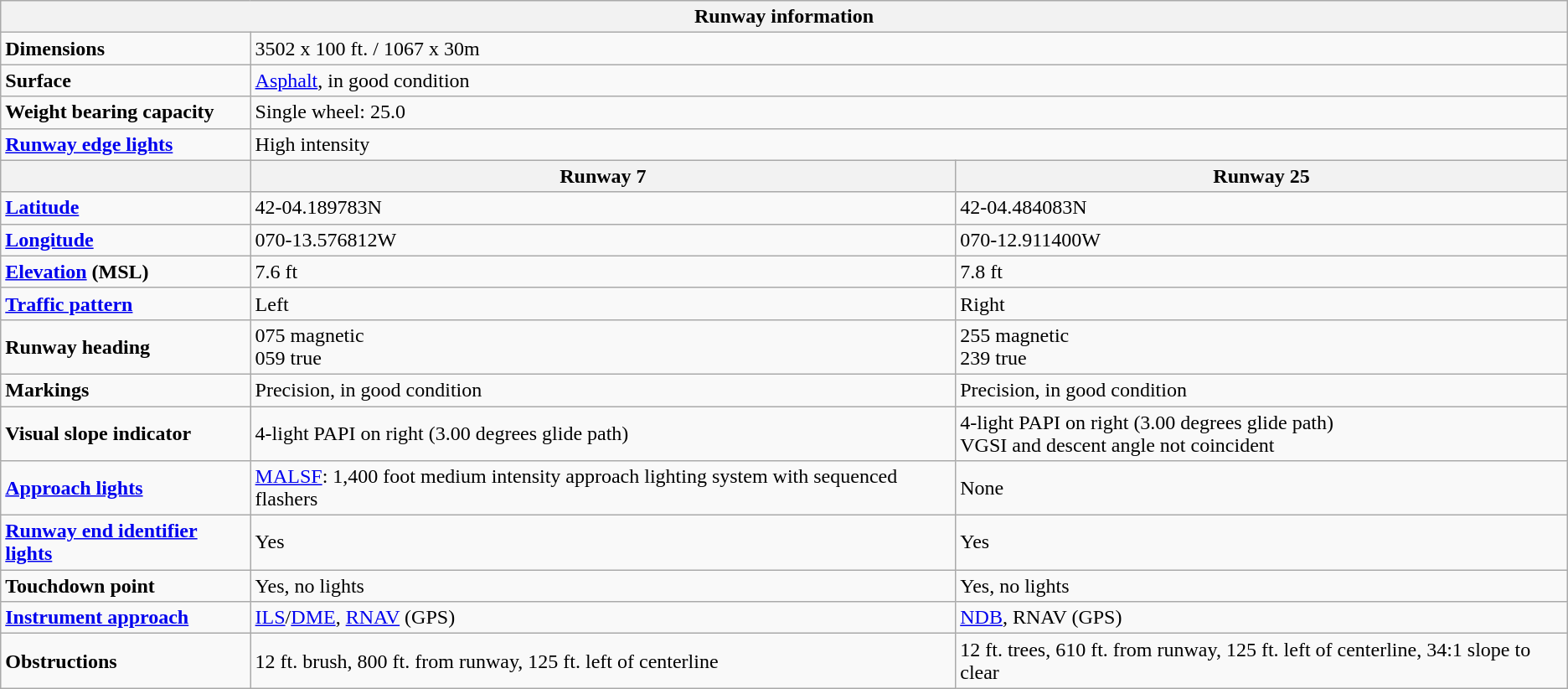<table class="wikitable">
<tr>
<th colspan="3">Runway information</th>
</tr>
<tr>
<td><strong>Dimensions</strong></td>
<td colspan="2">3502 x 100 ft. / 1067 x 30m</td>
</tr>
<tr>
<td><strong>Surface</strong></td>
<td colspan="2"><a href='#'>Asphalt</a>, in good condition</td>
</tr>
<tr>
<td><strong>Weight bearing capacity</strong></td>
<td colspan="2">Single wheel: 25.0</td>
</tr>
<tr>
<td><strong><a href='#'>Runway edge lights</a></strong></td>
<td colspan="2">High intensity</td>
</tr>
<tr>
<th></th>
<th>Runway 7</th>
<th>Runway 25</th>
</tr>
<tr>
<td><strong><a href='#'>Latitude</a></strong></td>
<td>42-04.189783N</td>
<td>42-04.484083N</td>
</tr>
<tr>
<td><strong><a href='#'>Longitude</a></strong></td>
<td>070-13.576812W</td>
<td>070-12.911400W</td>
</tr>
<tr>
<td><strong><a href='#'>Elevation</a> (MSL)</strong></td>
<td>7.6 ft</td>
<td>7.8 ft</td>
</tr>
<tr>
<td><strong><a href='#'>Traffic pattern</a></strong></td>
<td>Left</td>
<td>Right</td>
</tr>
<tr>
<td><strong>Runway heading</strong></td>
<td>075 magnetic<br>059 true</td>
<td>255 magnetic<br>239 true</td>
</tr>
<tr>
<td><strong>Markings</strong></td>
<td>Precision, in good condition</td>
<td>Precision, in good condition</td>
</tr>
<tr>
<td><strong>Visual slope indicator</strong></td>
<td>4-light PAPI on right (3.00 degrees glide path)</td>
<td>4-light PAPI on right (3.00 degrees glide path)<br>VGSI and descent angle not coincident</td>
</tr>
<tr>
<td><strong><a href='#'>Approach lights</a></strong></td>
<td><a href='#'>MALSF</a>: 1,400 foot medium intensity approach lighting system with sequenced flashers</td>
<td>None</td>
</tr>
<tr>
<td><strong><a href='#'>Runway end identifier lights</a></strong></td>
<td>Yes</td>
<td>Yes</td>
</tr>
<tr>
<td><strong>Touchdown point</strong></td>
<td>Yes, no lights</td>
<td>Yes, no lights</td>
</tr>
<tr>
<td><strong><a href='#'>Instrument approach</a></strong></td>
<td><a href='#'>ILS</a>/<a href='#'>DME</a>, <a href='#'>RNAV</a> (GPS)</td>
<td><a href='#'>NDB</a>, RNAV (GPS)</td>
</tr>
<tr>
<td><strong>Obstructions</strong></td>
<td>12 ft. brush, 800 ft. from runway, 125 ft. left of centerline</td>
<td>12 ft. trees, 610 ft. from runway, 125 ft. left of centerline, 34:1 slope to clear</td>
</tr>
</table>
